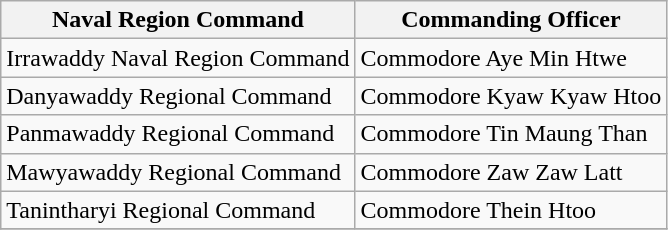<table class="wikitable">
<tr>
<th>Naval Region Command</th>
<th>Commanding Officer</th>
</tr>
<tr>
<td>Irrawaddy Naval Region Command</td>
<td>Commodore Aye Min Htwe</td>
</tr>
<tr>
<td>Danyawaddy Regional Command</td>
<td>Commodore Kyaw Kyaw Htoo</td>
</tr>
<tr>
<td>Panmawaddy Regional Command</td>
<td>Commodore Tin Maung Than</td>
</tr>
<tr>
<td>Mawyawaddy Regional Command</td>
<td>Commodore Zaw Zaw Latt</td>
</tr>
<tr>
<td>Tanintharyi Regional Command</td>
<td>Commodore Thein Htoo</td>
</tr>
<tr>
</tr>
</table>
